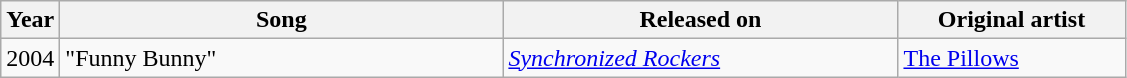<table class="wikitable">
<tr>
<th>Year</th>
<th style="width:18em;">Song</th>
<th style="width:16em;">Released on</th>
<th style="width:9em;">Original artist</th>
</tr>
<tr>
<td align="center">2004</td>
<td>"Funny Bunny"</td>
<td><em><a href='#'>Synchronized Rockers</a></em></td>
<td><a href='#'>The Pillows</a></td>
</tr>
</table>
